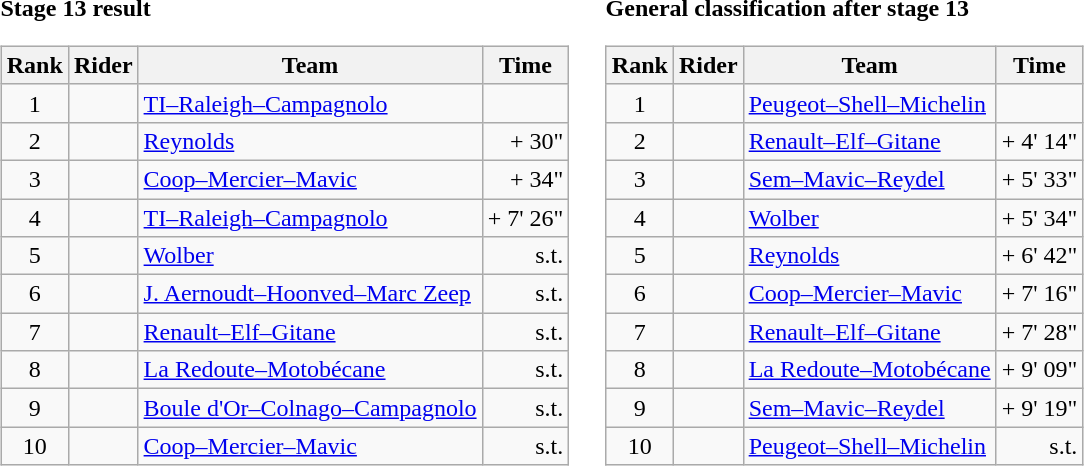<table>
<tr>
<td><strong>Stage 13 result</strong><br><table class="wikitable">
<tr>
<th scope="col">Rank</th>
<th scope="col">Rider</th>
<th scope="col">Team</th>
<th scope="col">Time</th>
</tr>
<tr>
<td style="text-align:center;">1</td>
<td></td>
<td><a href='#'>TI–Raleigh–Campagnolo</a></td>
<td style="text-align:right;"></td>
</tr>
<tr>
<td style="text-align:center;">2</td>
<td></td>
<td><a href='#'>Reynolds</a></td>
<td style="text-align:right;">+ 30"</td>
</tr>
<tr>
<td style="text-align:center;">3</td>
<td></td>
<td><a href='#'>Coop–Mercier–Mavic</a></td>
<td style="text-align:right;">+ 34"</td>
</tr>
<tr>
<td style="text-align:center;">4</td>
<td></td>
<td><a href='#'>TI–Raleigh–Campagnolo</a></td>
<td style="text-align:right;">+ 7' 26"</td>
</tr>
<tr>
<td style="text-align:center;">5</td>
<td></td>
<td><a href='#'>Wolber</a></td>
<td style="text-align:right;">s.t.</td>
</tr>
<tr>
<td style="text-align:center;">6</td>
<td></td>
<td><a href='#'>J. Aernoudt–Hoonved–Marc Zeep</a></td>
<td style="text-align:right;">s.t.</td>
</tr>
<tr>
<td style="text-align:center;">7</td>
<td></td>
<td><a href='#'>Renault–Elf–Gitane</a></td>
<td style="text-align:right;">s.t.</td>
</tr>
<tr>
<td style="text-align:center;">8</td>
<td></td>
<td><a href='#'>La Redoute–Motobécane</a></td>
<td style="text-align:right;">s.t.</td>
</tr>
<tr>
<td style="text-align:center;">9</td>
<td></td>
<td><a href='#'>Boule d'Or–Colnago–Campagnolo</a></td>
<td style="text-align:right;">s.t.</td>
</tr>
<tr>
<td style="text-align:center;">10</td>
<td></td>
<td><a href='#'>Coop–Mercier–Mavic</a></td>
<td style="text-align:right;">s.t.</td>
</tr>
</table>
</td>
<td></td>
<td><strong>General classification after stage 13</strong><br><table class="wikitable">
<tr>
<th scope="col">Rank</th>
<th scope="col">Rider</th>
<th scope="col">Team</th>
<th scope="col">Time</th>
</tr>
<tr>
<td style="text-align:center;">1</td>
<td> </td>
<td><a href='#'>Peugeot–Shell–Michelin</a></td>
<td style="text-align:right;"></td>
</tr>
<tr>
<td style="text-align:center;">2</td>
<td></td>
<td><a href='#'>Renault–Elf–Gitane</a></td>
<td style="text-align:right;">+ 4' 14"</td>
</tr>
<tr>
<td style="text-align:center;">3</td>
<td></td>
<td><a href='#'>Sem–Mavic–Reydel</a></td>
<td style="text-align:right;">+ 5' 33"</td>
</tr>
<tr>
<td style="text-align:center;">4</td>
<td></td>
<td><a href='#'>Wolber</a></td>
<td style="text-align:right;">+ 5' 34"</td>
</tr>
<tr>
<td style="text-align:center;">5</td>
<td></td>
<td><a href='#'>Reynolds</a></td>
<td style="text-align:right;">+ 6' 42"</td>
</tr>
<tr>
<td style="text-align:center;">6</td>
<td></td>
<td><a href='#'>Coop–Mercier–Mavic</a></td>
<td style="text-align:right;">+ 7' 16"</td>
</tr>
<tr>
<td style="text-align:center;">7</td>
<td></td>
<td><a href='#'>Renault–Elf–Gitane</a></td>
<td style="text-align:right;">+ 7' 28"</td>
</tr>
<tr>
<td style="text-align:center;">8</td>
<td></td>
<td><a href='#'>La Redoute–Motobécane</a></td>
<td style="text-align:right;">+ 9' 09"</td>
</tr>
<tr>
<td style="text-align:center;">9</td>
<td></td>
<td><a href='#'>Sem–Mavic–Reydel</a></td>
<td style="text-align:right;">+ 9' 19"</td>
</tr>
<tr>
<td style="text-align:center;">10</td>
<td></td>
<td><a href='#'>Peugeot–Shell–Michelin</a></td>
<td style="text-align:right;">s.t.</td>
</tr>
</table>
</td>
</tr>
</table>
